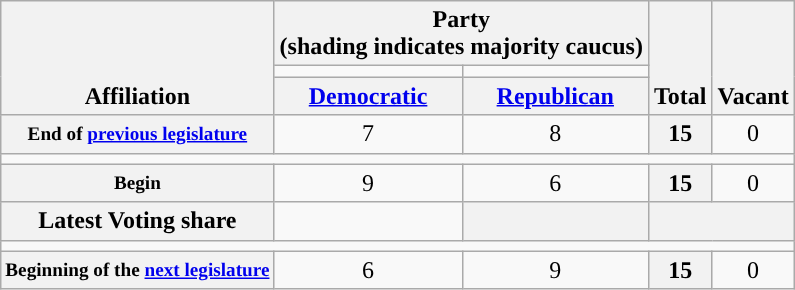<table class="wikitable" style="text-align:center">
<tr style="vertical-align:bottom;";">
<th rowspan=3>Affiliation</th>
<th colspan=2>Party<div>(shading indicates majority caucus)</div></th>
<th rowspan=3>Total</th>
<th rowspan=3>Vacant</th>
</tr>
<tr style="height:5px">
<td style="background-color:"></td>
<td style="background-color:"></td>
</tr>
<tr>
<th><a href='#'>Democratic</a></th>
<th><a href='#'>Republican</a></th>
</tr>
<tr>
<th style="font-size:80%">End of <a href='#'>previous legislature</a></th>
<td>7</td>
<td>8</td>
<th>15</th>
<td>0</td>
</tr>
<tr>
<td colspan=7></td>
</tr>
<tr>
<th style="font-size:80%">Begin</th>
<td>9</td>
<td>6</td>
<th>15</th>
<td>0</td>
</tr>
<tr>
<th>Latest Voting share</th>
<td></td>
<th></th>
<th colspan=2></th>
</tr>
<tr>
<td colspan=7></td>
</tr>
<tr>
<th style="font-size:80%">Beginning of the <a href='#'>next legislature</a></th>
<td>6</td>
<td>9</td>
<th>15</th>
<td>0</td>
</tr>
</table>
